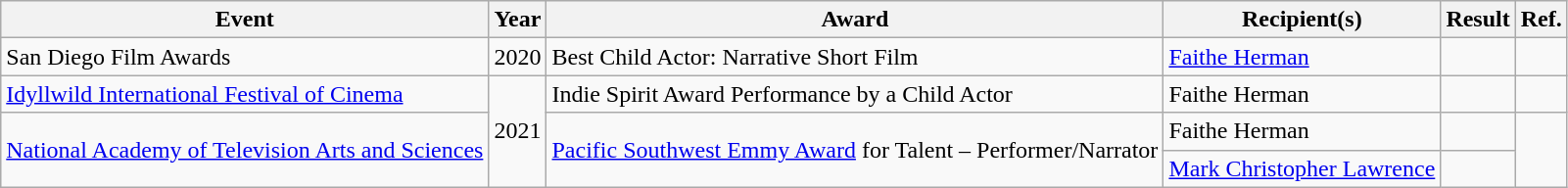<table class="wikitable">
<tr>
<th>Event</th>
<th>Year</th>
<th>Award</th>
<th>Recipient(s)</th>
<th>Result</th>
<th>Ref.</th>
</tr>
<tr>
<td>San Diego Film Awards</td>
<td>2020</td>
<td>Best Child Actor: Narrative Short Film</td>
<td><a href='#'>Faithe Herman</a></td>
<td></td>
<td></td>
</tr>
<tr>
<td><a href='#'>Idyllwild International Festival of Cinema</a></td>
<td rowspan="3">2021</td>
<td>Indie Spirit Award Performance by a Child Actor</td>
<td Faithe Herman>Faithe Herman</td>
<td></td>
<td></td>
</tr>
<tr>
<td rowspan="2"><a href='#'>National Academy of Television Arts and Sciences</a></td>
<td rowspan="2"><a href='#'>Pacific Southwest Emmy Award</a> for Talent – Performer/Narrator</td>
<td Faithe Herman>Faithe Herman</td>
<td></td>
<td rowspan="2"></td>
</tr>
<tr>
<td><a href='#'>Mark Christopher Lawrence</a></td>
<td></td>
</tr>
</table>
